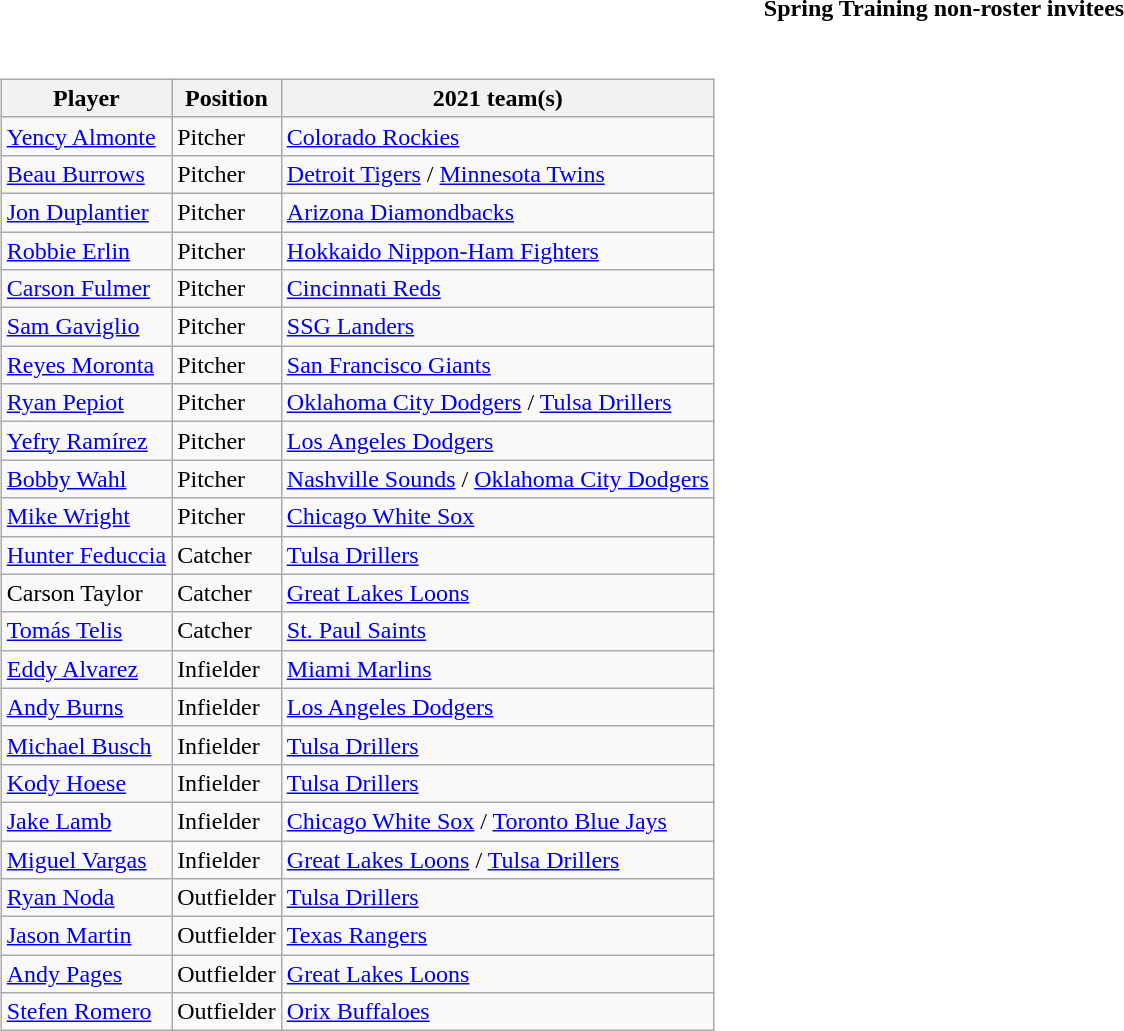<table class="toccolours collapsible collapsed" style="width:100%; background:inherit">
<tr>
<th>Spring Training non-roster invitees</th>
</tr>
<tr>
<td><br><table class="wikitable">
<tr>
<th>Player</th>
<th>Position</th>
<th>2021 team(s)</th>
</tr>
<tr>
<td><a href='#'>Yency Almonte</a></td>
<td>Pitcher</td>
<td><a href='#'>Colorado Rockies</a></td>
</tr>
<tr>
<td><a href='#'>Beau Burrows</a></td>
<td>Pitcher</td>
<td><a href='#'>Detroit Tigers</a> / <a href='#'>Minnesota Twins</a></td>
</tr>
<tr>
<td><a href='#'>Jon Duplantier</a></td>
<td>Pitcher</td>
<td><a href='#'>Arizona Diamondbacks</a></td>
</tr>
<tr>
<td><a href='#'>Robbie Erlin</a></td>
<td>Pitcher</td>
<td><a href='#'>Hokkaido Nippon-Ham Fighters</a></td>
</tr>
<tr>
<td><a href='#'>Carson Fulmer</a></td>
<td>Pitcher</td>
<td><a href='#'>Cincinnati Reds</a></td>
</tr>
<tr>
<td><a href='#'>Sam Gaviglio</a></td>
<td>Pitcher</td>
<td><a href='#'>SSG Landers</a></td>
</tr>
<tr>
<td><a href='#'>Reyes Moronta</a></td>
<td>Pitcher</td>
<td><a href='#'>San Francisco Giants</a></td>
</tr>
<tr>
<td><a href='#'>Ryan Pepiot</a></td>
<td>Pitcher</td>
<td><a href='#'>Oklahoma City Dodgers</a> / <a href='#'>Tulsa Drillers</a></td>
</tr>
<tr>
<td><a href='#'>Yefry Ramírez</a></td>
<td>Pitcher</td>
<td><a href='#'>Los Angeles Dodgers</a></td>
</tr>
<tr>
<td><a href='#'>Bobby Wahl</a></td>
<td>Pitcher</td>
<td><a href='#'>Nashville Sounds</a> / <a href='#'>Oklahoma City Dodgers</a></td>
</tr>
<tr>
<td><a href='#'>Mike Wright</a></td>
<td>Pitcher</td>
<td><a href='#'>Chicago White Sox</a></td>
</tr>
<tr>
<td><a href='#'>Hunter Feduccia</a></td>
<td>Catcher</td>
<td><a href='#'>Tulsa Drillers</a></td>
</tr>
<tr>
<td>Carson Taylor</td>
<td>Catcher</td>
<td><a href='#'>Great Lakes Loons</a></td>
</tr>
<tr>
<td><a href='#'>Tomás Telis</a></td>
<td>Catcher</td>
<td><a href='#'>St. Paul Saints</a></td>
</tr>
<tr>
<td><a href='#'>Eddy Alvarez</a></td>
<td>Infielder</td>
<td><a href='#'>Miami Marlins</a></td>
</tr>
<tr>
<td><a href='#'>Andy Burns</a></td>
<td>Infielder</td>
<td><a href='#'>Los Angeles Dodgers</a></td>
</tr>
<tr>
<td><a href='#'>Michael Busch</a></td>
<td>Infielder</td>
<td><a href='#'>Tulsa Drillers</a></td>
</tr>
<tr>
<td><a href='#'>Kody Hoese</a></td>
<td>Infielder</td>
<td><a href='#'>Tulsa Drillers</a></td>
</tr>
<tr>
<td><a href='#'>Jake Lamb</a></td>
<td>Infielder</td>
<td><a href='#'>Chicago White Sox</a> / <a href='#'>Toronto Blue Jays</a></td>
</tr>
<tr>
<td><a href='#'>Miguel Vargas</a></td>
<td>Infielder</td>
<td><a href='#'>Great Lakes Loons</a> / <a href='#'>Tulsa Drillers</a></td>
</tr>
<tr>
<td><a href='#'>Ryan Noda</a></td>
<td>Outfielder</td>
<td><a href='#'>Tulsa Drillers</a></td>
</tr>
<tr>
<td><a href='#'>Jason Martin</a></td>
<td>Outfielder</td>
<td><a href='#'>Texas Rangers</a></td>
</tr>
<tr>
<td><a href='#'>Andy Pages</a></td>
<td>Outfielder</td>
<td><a href='#'>Great Lakes Loons</a></td>
</tr>
<tr>
<td><a href='#'>Stefen Romero</a></td>
<td>Outfielder</td>
<td><a href='#'>Orix Buffaloes</a></td>
</tr>
</table>
</td>
</tr>
</table>
